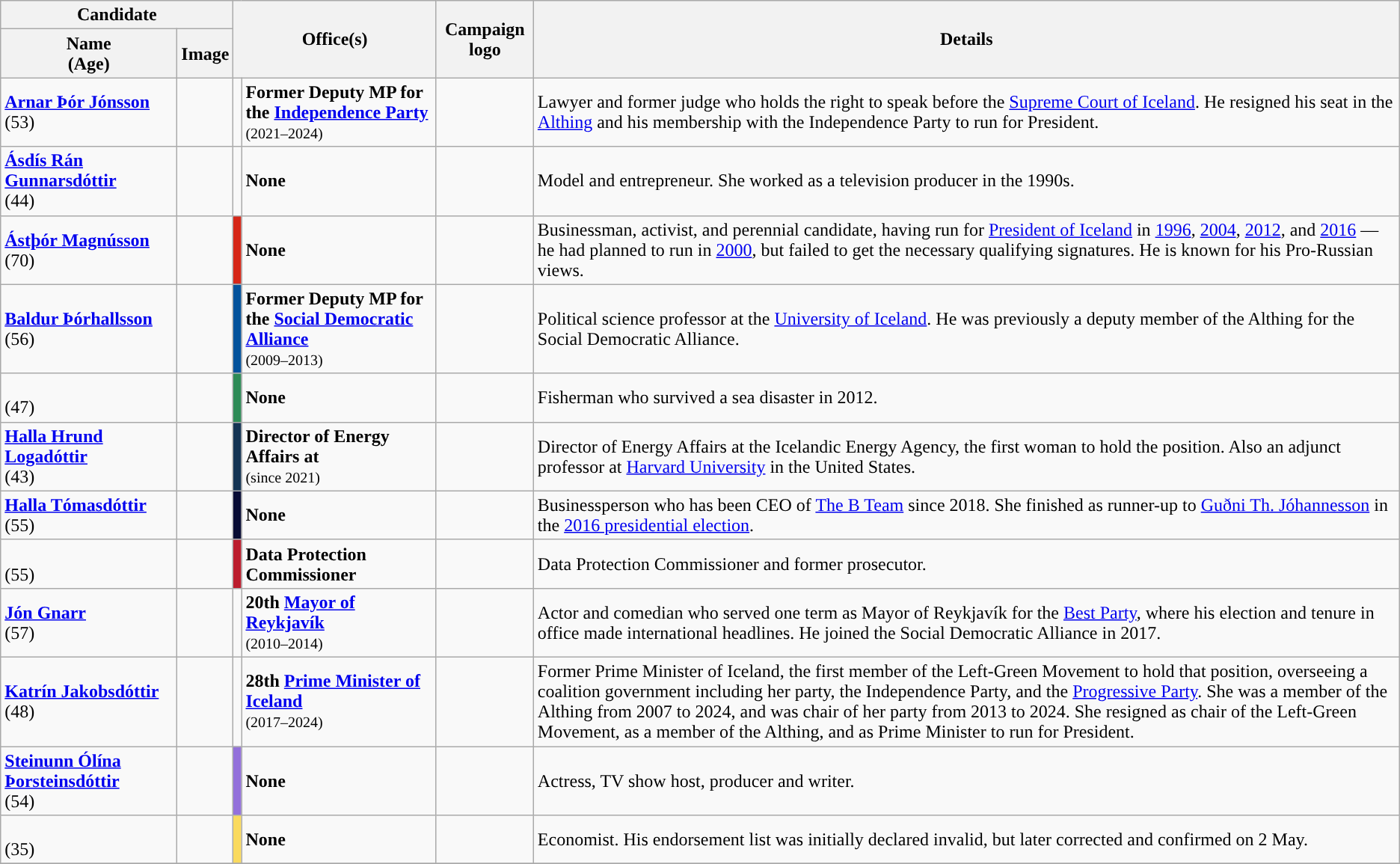<table class="wikitable">
<tr>
<th colspan="2">Candidate</th>
<th rowspan="2" width=200 colspan="2">Office(s)</th>
<th rowspan="2">Campaign logo</th>
<th rowspan="2">Details</th>
</tr>
<tr>
<th width=150>Name<br>(Age)</th>
<th>Image</th>
</tr>
<tr>
<td><strong><a href='#'>Arnar Þór Jónsson</a></strong><br>(53)</td>
<td></td>
<td style="background-color:"></td>
<td><strong>Former Deputy MP for the <a href='#'>Independence Party</a></strong><br><small> (2021–2024)</small></td>
<td></td>
<td>Lawyer and former judge who holds the right to speak before the <a href='#'>Supreme Court of Iceland</a>. He resigned his seat in the <a href='#'>Althing</a> and his membership with the Independence Party to run for President.</td>
</tr>
<tr>
<td><strong><a href='#'>Ásdís Rán Gunnarsdóttir</a></strong><br>(44)</td>
<td></td>
<td style="background-color:"></td>
<td><strong>None</strong><br></td>
<td></td>
<td>Model and entrepreneur. She worked as a television producer in the 1990s.</td>
</tr>
<tr>
<td><strong><a href='#'>Ástþór Magnússon</a></strong><br>(70)</td>
<td></td>
<td style="background-color:#D62718;"></td>
<td><strong>None</strong></td>
<td></td>
<td>Businessman, activist, and perennial candidate, having run for <a href='#'>President of Iceland</a> in <a href='#'>1996</a>, <a href='#'>2004</a>, <a href='#'>2012</a>, and <a href='#'>2016</a> — he had planned to run in <a href='#'>2000</a>, but failed to get the necessary qualifying signatures. He is known for his Pro-Russian views.</td>
</tr>
<tr>
<td><strong><a href='#'>Baldur Þórhallsson</a></strong><br>(56)</td>
<td></td>
<td style="background-color:#02529C;"></td>
<td><strong>Former Deputy MP for the <a href='#'>Social Democratic Alliance</a></strong><br><small>(2009–2013)</small></td>
<td></td>
<td>Political science professor at the <a href='#'>University of Iceland</a>. He was previously a deputy member of the Althing for the Social Democratic Alliance.</td>
</tr>
<tr>
<td><strong></strong><br>(47)</td>
<td></td>
<td style="background-color:#2E8B57;"></td>
<td><strong>None</strong></td>
<td></td>
<td>Fisherman who survived a sea disaster in 2012.</td>
</tr>
<tr>
<td><strong><a href='#'>Halla Hrund Logadóttir</a></strong><br>(43)</td>
<td></td>
<td style="background-color:#143454;"></td>
<td><strong>Director of Energy Affairs at </strong><br> <small>(since 2021)</small></td>
<td></td>
<td>Director of Energy Affairs at the Icelandic Energy Agency, the first woman to hold the position. Also an adjunct professor at <a href='#'>Harvard University</a> in the United States.</td>
</tr>
<tr>
<td><strong><a href='#'>Halla Tómasdóttir</a></strong><br>(55)</td>
<td></td>
<td style="background-color:#080c34;"></td>
<td><strong>None</strong><br></td>
<td></td>
<td>Businessperson who has been CEO of <a href='#'>The B Team</a> since 2018. She finished as runner-up to <a href='#'>Guðni Th. Jóhannesson</a> in the <a href='#'>2016 presidential election</a>.</td>
</tr>
<tr>
<td><strong></strong><br>(55)</td>
<td></td>
<td style="background-color:#bc1d2d;"></td>
<td><strong>Data Protection Commissioner</strong></td>
<td></td>
<td>Data Protection Commissioner and former prosecutor.</td>
</tr>
<tr>
<td><strong><a href='#'>Jón Gnarr</a></strong><br>(57)</td>
<td></td>
<td style="background-color:"></td>
<td><strong>20th <a href='#'>Mayor of Reykjavík</a></strong><br><small>(2010–2014)</small><br></td>
<td></td>
<td>Actor and comedian who served one term as Mayor of Reykjavík for the <a href='#'>Best Party</a>, where his election and tenure in office made international headlines. He joined the Social Democratic Alliance in 2017.</td>
</tr>
<tr>
<td><strong><a href='#'>Katrín Jakobsdóttir</a></strong><br>(48)</td>
<td></td>
<td style="background-color:"></td>
<td><strong>28th <a href='#'>Prime Minister of Iceland</a></strong><br><small>(2017–2024)</small><br></td>
<td></td>
<td>Former Prime Minister of Iceland, the first member of the Left-Green Movement to hold that position, overseeing a coalition government including her party, the Independence Party, and the <a href='#'>Progressive Party</a>. She was a member of the Althing from 2007 to 2024, and was chair of her party from 2013 to 2024. She resigned as chair of the Left-Green Movement, as a member of the Althing, and as Prime Minister to run for President.</td>
</tr>
<tr>
<td><strong><a href='#'>Steinunn Ólína Þorsteinsdóttir</a></strong><br>(54)</td>
<td></td>
<td style="background-color:#9370DB;"></td>
<td><strong>None</strong></td>
<td></td>
<td>Actress, TV show host, producer and writer.</td>
</tr>
<tr>
<td><strong></strong><br>(35)</td>
<td></td>
<td style="background-color:#FADA5E;"></td>
<td><strong>None</strong></td>
<td></td>
<td>Economist. His endorsement list was initially declared invalid, but later corrected and confirmed on 2 May.</td>
</tr>
<tr>
</tr>
</table>
